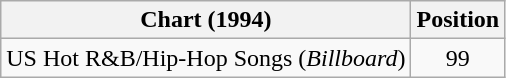<table class="wikitable">
<tr>
<th>Chart (1994)</th>
<th>Position</th>
</tr>
<tr>
<td>US Hot R&B/Hip-Hop Songs (<em>Billboard</em>)</td>
<td align="center">99</td>
</tr>
</table>
